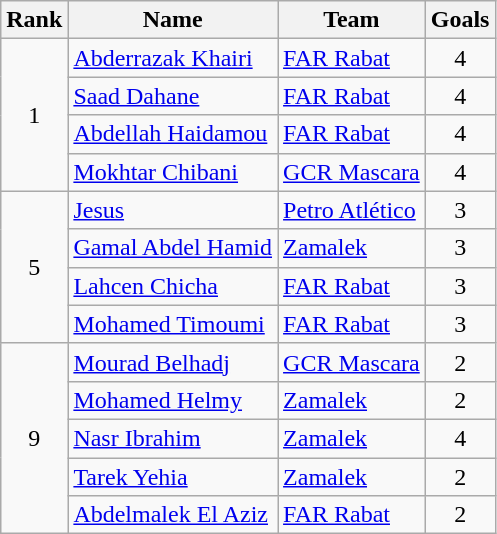<table class="wikitable" style="text-align:center">
<tr>
<th>Rank</th>
<th>Name</th>
<th>Team</th>
<th>Goals</th>
</tr>
<tr>
<td rowspan=4>1</td>
<td align="left"> <a href='#'>Abderrazak Khairi</a></td>
<td align="left"> <a href='#'>FAR Rabat</a></td>
<td>4</td>
</tr>
<tr>
<td align="left"> <a href='#'>Saad Dahane</a></td>
<td align="left"> <a href='#'>FAR Rabat</a></td>
<td>4</td>
</tr>
<tr>
<td align="left"> <a href='#'>Abdellah Haidamou</a></td>
<td align="left"> <a href='#'>FAR Rabat</a></td>
<td>4</td>
</tr>
<tr>
<td align="left"> <a href='#'>Mokhtar Chibani</a></td>
<td align="left"> <a href='#'>GCR Mascara</a></td>
<td>4</td>
</tr>
<tr>
<td rowspan=4>5</td>
<td align="left"> <a href='#'>Jesus</a></td>
<td align="left"> <a href='#'>Petro Atlético</a></td>
<td>3</td>
</tr>
<tr>
<td align="left"> <a href='#'>Gamal Abdel Hamid</a></td>
<td align="left"> <a href='#'>Zamalek</a></td>
<td>3</td>
</tr>
<tr>
<td align="left"> <a href='#'>Lahcen Chicha</a></td>
<td align="left"> <a href='#'>FAR Rabat</a></td>
<td>3</td>
</tr>
<tr>
<td align="left"> <a href='#'>Mohamed Timoumi</a></td>
<td align="left"> <a href='#'>FAR Rabat</a></td>
<td>3</td>
</tr>
<tr>
<td rowspan=5>9</td>
<td align="left"> <a href='#'>Mourad Belhadj</a></td>
<td align="left"> <a href='#'>GCR Mascara</a></td>
<td>2</td>
</tr>
<tr>
<td align="left"> <a href='#'>Mohamed Helmy</a></td>
<td align="left"> <a href='#'>Zamalek</a></td>
<td>2</td>
</tr>
<tr>
<td align="left"> <a href='#'>Nasr Ibrahim</a></td>
<td align="left"> <a href='#'>Zamalek</a></td>
<td>4</td>
</tr>
<tr>
<td align="left"> <a href='#'>Tarek Yehia</a></td>
<td align="left"> <a href='#'>Zamalek</a></td>
<td>2</td>
</tr>
<tr>
<td align="left"> <a href='#'>Abdelmalek El Aziz</a></td>
<td align="left"> <a href='#'>FAR Rabat</a></td>
<td>2</td>
</tr>
</table>
